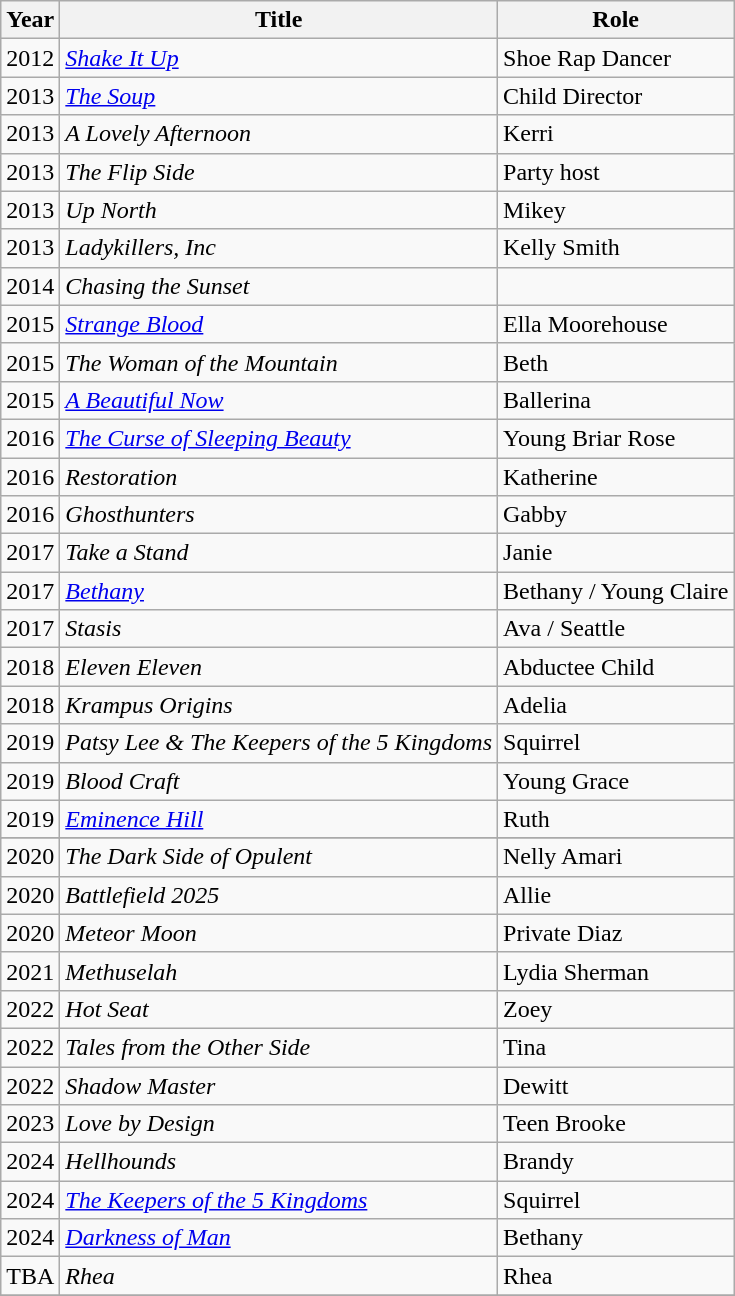<table class="wikitable sortable">
<tr>
<th>Year</th>
<th>Title</th>
<th>Role</th>
</tr>
<tr>
<td>2012</td>
<td><em><a href='#'>Shake It Up</a></em></td>
<td>Shoe Rap Dancer</td>
</tr>
<tr>
<td>2013</td>
<td><em><a href='#'>The Soup</a></em></td>
<td>Child Director</td>
</tr>
<tr>
<td>2013</td>
<td><em>A Lovely Afternoon</em></td>
<td>Kerri</td>
</tr>
<tr>
<td>2013</td>
<td><em>The Flip Side</em></td>
<td>Party host</td>
</tr>
<tr>
<td>2013</td>
<td><em>Up North</em></td>
<td>Mikey</td>
</tr>
<tr>
<td>2013</td>
<td><em>Ladykillers, Inc</em></td>
<td>Kelly Smith</td>
</tr>
<tr>
<td>2014</td>
<td><em>Chasing the Sunset</em></td>
<td></td>
</tr>
<tr>
<td>2015</td>
<td><em><a href='#'>Strange Blood</a></em></td>
<td>Ella Moorehouse</td>
</tr>
<tr>
<td>2015</td>
<td><em>The Woman of the Mountain</em></td>
<td>Beth</td>
</tr>
<tr>
<td>2015</td>
<td><em><a href='#'>A Beautiful Now</a></em></td>
<td>Ballerina</td>
</tr>
<tr>
<td>2016</td>
<td><em><a href='#'>The Curse of Sleeping Beauty</a></em></td>
<td>Young Briar Rose</td>
</tr>
<tr>
<td>2016</td>
<td><em>Restoration</em></td>
<td>Katherine</td>
</tr>
<tr>
<td>2016</td>
<td><em>Ghosthunters</em></td>
<td>Gabby</td>
</tr>
<tr>
<td>2017</td>
<td><em>Take a Stand</em></td>
<td>Janie</td>
</tr>
<tr>
<td>2017</td>
<td><em><a href='#'>Bethany</a></em></td>
<td>Bethany / Young Claire</td>
</tr>
<tr>
<td>2017</td>
<td><em>Stasis</em></td>
<td>Ava / Seattle</td>
</tr>
<tr>
<td>2018</td>
<td><em>Eleven Eleven</em></td>
<td>Abductee Child</td>
</tr>
<tr>
<td>2018</td>
<td><em>Krampus Origins</em></td>
<td>Adelia</td>
</tr>
<tr>
<td>2019</td>
<td><em>Patsy Lee & The Keepers of the 5 Kingdoms</em></td>
<td>Squirrel</td>
</tr>
<tr>
<td>2019</td>
<td><em>Blood Craft</em></td>
<td>Young Grace</td>
</tr>
<tr>
<td>2019</td>
<td><em><a href='#'>Eminence Hill</a></em></td>
<td>Ruth</td>
</tr>
<tr>
</tr>
<tr>
<td>2020</td>
<td><em>The Dark Side of Opulent</em></td>
<td>Nelly Amari</td>
</tr>
<tr>
<td>2020</td>
<td><em>Battlefield 2025</em></td>
<td>Allie</td>
</tr>
<tr>
<td>2020</td>
<td><em>Meteor Moon</em></td>
<td>Private Diaz</td>
</tr>
<tr>
<td>2021</td>
<td><em>Methuselah</em></td>
<td>Lydia Sherman</td>
</tr>
<tr>
<td>2022</td>
<td><em>Hot Seat</em></td>
<td>Zoey</td>
</tr>
<tr>
<td>2022</td>
<td><em>Tales from the Other Side</em></td>
<td>Tina</td>
</tr>
<tr>
<td>2022</td>
<td><em>Shadow Master</em></td>
<td>Dewitt</td>
</tr>
<tr>
<td>2023</td>
<td><em>Love by Design</em></td>
<td>Teen Brooke</td>
</tr>
<tr>
<td>2024</td>
<td><em>Hellhounds</em></td>
<td>Brandy</td>
</tr>
<tr>
<td>2024</td>
<td><em><a href='#'>The Keepers of the 5 Kingdoms</a></em></td>
<td>Squirrel</td>
</tr>
<tr>
<td>2024</td>
<td><em><a href='#'>Darkness of Man</a></em></td>
<td>Bethany</td>
</tr>
<tr>
<td>TBA</td>
<td><em>Rhea</em></td>
<td>Rhea</td>
</tr>
<tr>
</tr>
</table>
